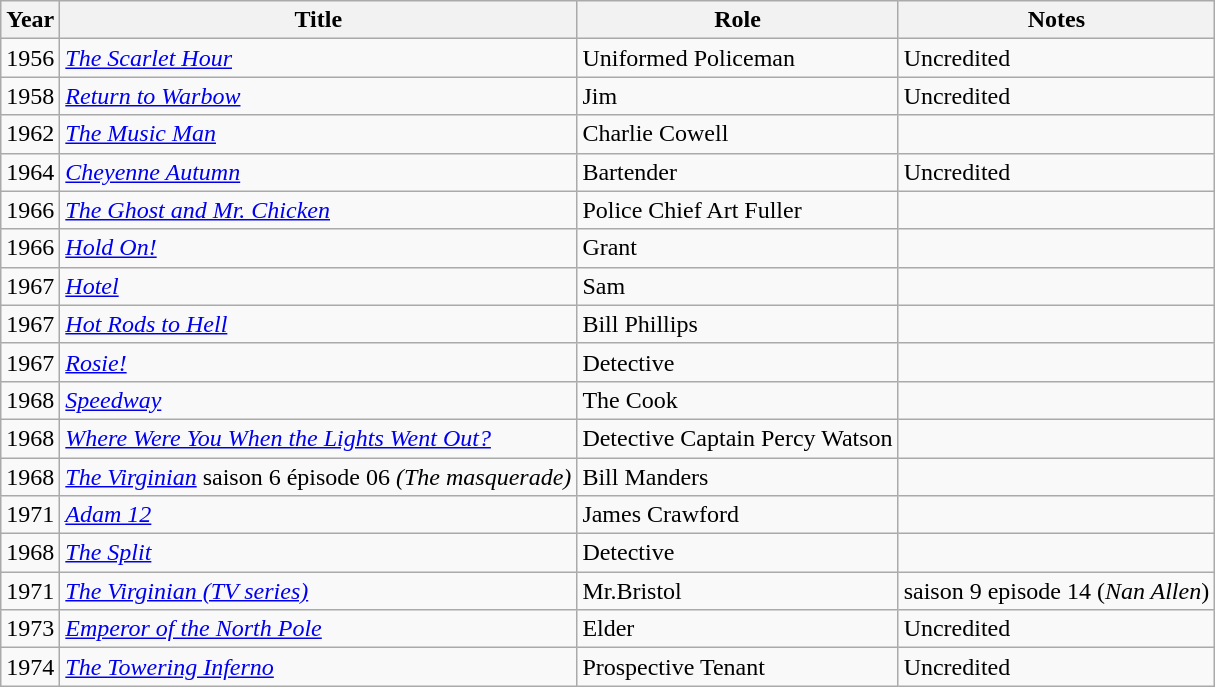<table class="wikitable">
<tr>
<th>Year</th>
<th>Title</th>
<th>Role</th>
<th>Notes</th>
</tr>
<tr>
<td>1956</td>
<td><em><a href='#'>The Scarlet Hour</a></em></td>
<td>Uniformed Policeman</td>
<td>Uncredited</td>
</tr>
<tr>
<td>1958</td>
<td><em><a href='#'>Return to Warbow</a></em></td>
<td>Jim</td>
<td>Uncredited</td>
</tr>
<tr>
<td>1962</td>
<td><em><a href='#'>The Music Man</a></em></td>
<td>Charlie Cowell</td>
<td></td>
</tr>
<tr>
<td>1964</td>
<td><em><a href='#'>Cheyenne Autumn</a></em></td>
<td>Bartender</td>
<td>Uncredited</td>
</tr>
<tr>
<td>1966</td>
<td><em><a href='#'>The Ghost and Mr. Chicken</a></em></td>
<td>Police Chief Art Fuller</td>
<td></td>
</tr>
<tr>
<td>1966</td>
<td><em><a href='#'>Hold On!</a></em></td>
<td>Grant</td>
<td></td>
</tr>
<tr>
<td>1967</td>
<td><em><a href='#'>Hotel</a></em></td>
<td>Sam</td>
<td></td>
</tr>
<tr>
<td>1967</td>
<td><em><a href='#'>Hot Rods to Hell</a></em></td>
<td>Bill Phillips</td>
<td></td>
</tr>
<tr>
<td>1967</td>
<td><em><a href='#'>Rosie!</a></em></td>
<td>Detective</td>
<td></td>
</tr>
<tr>
<td>1968</td>
<td><em><a href='#'>Speedway</a></em></td>
<td>The Cook</td>
<td></td>
</tr>
<tr>
<td>1968</td>
<td><em><a href='#'>Where Were You When the Lights Went Out?</a></em></td>
<td>Detective Captain Percy Watson</td>
<td></td>
</tr>
<tr>
<td>1968</td>
<td><em><a href='#'>The Virginian</a></em> saison 6 épisode 06 <em>(The masquerade)</em></td>
<td>Bill Manders</td>
<td></td>
</tr>
<tr>
<td>1971</td>
<td><em><a href='#'>Adam 12</a></em></td>
<td>James Crawford</td>
<td></td>
</tr>
<tr>
<td>1968</td>
<td><em><a href='#'>The Split</a></em></td>
<td>Detective</td>
<td></td>
</tr>
<tr>
<td>1971</td>
<td><em><a href='#'>The Virginian (TV series)</a></em></td>
<td>Mr.Bristol</td>
<td>saison 9 episode 14 (<em>Nan Allen</em>)</td>
</tr>
<tr>
<td>1973</td>
<td><em><a href='#'>Emperor of the North Pole</a></em></td>
<td>Elder</td>
<td>Uncredited</td>
</tr>
<tr>
<td>1974</td>
<td><em><a href='#'>The Towering Inferno</a></em></td>
<td>Prospective Tenant</td>
<td>Uncredited</td>
</tr>
</table>
